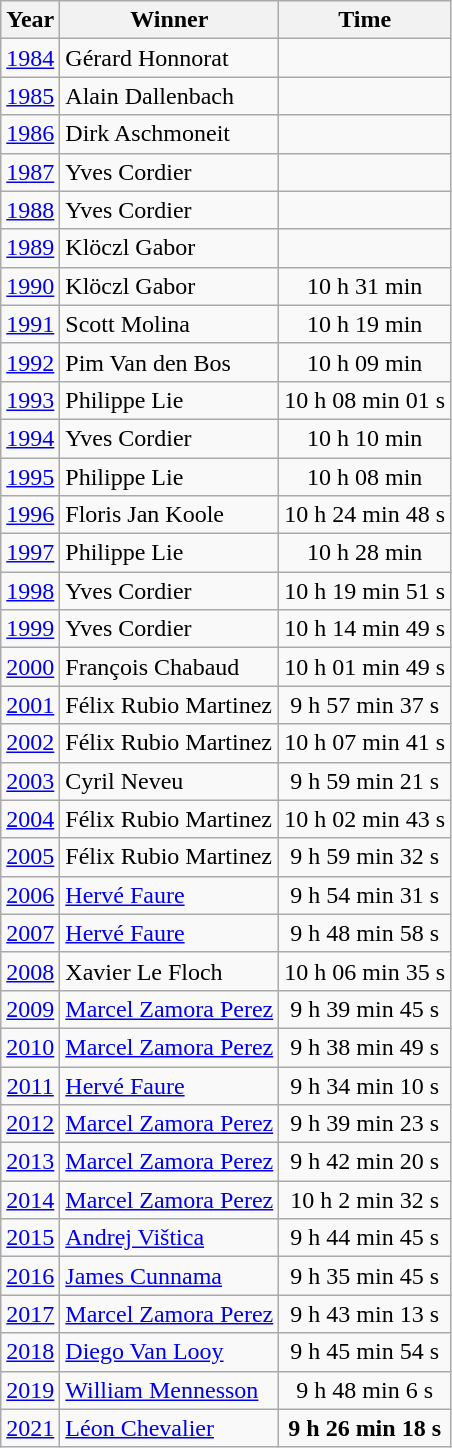<table class="wikitable">
<tr>
<th>Year</th>
<th>Winner</th>
<th>Time</th>
</tr>
<tr>
<td style="text-align:center;"><a href='#'>1984</a></td>
<td style="text-align:left;"> Gérard Honnorat</td>
<td style="text-align:center;"></td>
</tr>
<tr>
<td style="text-align:center;"><a href='#'>1985</a></td>
<td style="text-align:left;"> Alain Dallenbach</td>
<td style="text-align:center;"></td>
</tr>
<tr>
<td style="text-align:center;"><a href='#'>1986</a></td>
<td style="text-align:left;"> Dirk Aschmoneit</td>
<td style="text-align:center;"></td>
</tr>
<tr>
<td style="text-align:center;"><a href='#'>1987</a></td>
<td style="text-align:left;"> Yves Cordier</td>
<td style="text-align:center;"></td>
</tr>
<tr>
<td style="text-align:center;"><a href='#'>1988</a></td>
<td style="text-align:left;"> Yves Cordier</td>
<td style="text-align:center;"></td>
</tr>
<tr>
<td style="text-align:center;"><a href='#'>1989</a></td>
<td style="text-align:left;"> Klöczl Gabor</td>
<td style="text-align:center;"></td>
</tr>
<tr>
<td style="text-align:center;"><a href='#'>1990</a></td>
<td style="text-align:left;"> Klöczl Gabor</td>
<td style="text-align:center;">10 h 31 min</td>
</tr>
<tr>
<td style="text-align:center;"><a href='#'>1991</a></td>
<td style="text-align:left;"> Scott Molina</td>
<td style="text-align:center;">10 h 19 min</td>
</tr>
<tr>
<td style="text-align:center;"><a href='#'>1992</a></td>
<td style="text-align:left;"> Pim Van den Bos</td>
<td style="text-align:center;">10 h 09 min</td>
</tr>
<tr>
<td style="text-align:center;"><a href='#'>1993</a></td>
<td style="text-align:left;"> Philippe Lie</td>
<td style="text-align:center;">10 h 08 min 01 s</td>
</tr>
<tr>
<td style="text-align:center;"><a href='#'>1994</a></td>
<td style="text-align:left;"> Yves Cordier</td>
<td style="text-align:center;">10 h 10 min</td>
</tr>
<tr>
<td style="text-align:center;"><a href='#'>1995</a></td>
<td style="text-align:left;"> Philippe Lie</td>
<td style="text-align:center;">10 h 08 min</td>
</tr>
<tr>
<td style="text-align:center;"><a href='#'>1996</a></td>
<td style="text-align:left;"> Floris Jan Koole</td>
<td style="text-align:center;">10 h 24 min 48 s</td>
</tr>
<tr>
<td style="text-align:center;"><a href='#'>1997</a></td>
<td style="text-align:left;"> Philippe Lie</td>
<td style="text-align:center;">10 h 28 min</td>
</tr>
<tr>
<td style="text-align:center;"><a href='#'>1998</a></td>
<td style="text-align:left;"> Yves Cordier</td>
<td style="text-align:center;">10 h 19 min 51 s</td>
</tr>
<tr>
<td style="text-align:center;"><a href='#'>1999</a></td>
<td style="text-align:left;"> Yves Cordier</td>
<td style="text-align:center;">10 h 14 min 49 s</td>
</tr>
<tr>
<td style="text-align:center;"><a href='#'>2000</a></td>
<td style="text-align:left;"> François Chabaud</td>
<td style="text-align:center;">10 h 01 min 49 s</td>
</tr>
<tr>
<td style="text-align:center;"><a href='#'>2001</a></td>
<td style="text-align:left;"> Félix Rubio Martinez</td>
<td style="text-align:center;">9 h 57 min 37 s</td>
</tr>
<tr>
<td style="text-align:center;"><a href='#'>2002</a></td>
<td style="text-align:left;"> Félix Rubio Martinez</td>
<td style="text-align:center;">10 h 07 min 41 s</td>
</tr>
<tr>
<td style="text-align:center;"><a href='#'>2003</a></td>
<td style="text-align:left;"> Cyril Neveu</td>
<td style="text-align:center;">9 h 59 min 21 s</td>
</tr>
<tr>
<td style="text-align:center;"><a href='#'>2004</a></td>
<td style="text-align:left;"> Félix Rubio Martinez</td>
<td style="text-align:center;">10 h 02 min 43 s</td>
</tr>
<tr>
<td style="text-align:center;"><a href='#'>2005</a></td>
<td style="text-align:left;"> Félix Rubio Martinez</td>
<td style="text-align:center;">9 h 59 min 32 s</td>
</tr>
<tr>
<td style="text-align:center;"><a href='#'>2006</a></td>
<td style="text-align:left;"> <a href='#'>Hervé Faure</a></td>
<td style="text-align:center;">9 h 54 min 31 s</td>
</tr>
<tr>
<td style="text-align:center;"><a href='#'>2007</a></td>
<td style="text-align:left;"> <a href='#'>Hervé Faure</a></td>
<td style="text-align:center;">9 h 48 min 58 s</td>
</tr>
<tr>
<td style="text-align:center;"><a href='#'>2008</a></td>
<td style="text-align:left;"> Xavier Le Floch</td>
<td style="text-align:center;">10 h 06 min 35 s</td>
</tr>
<tr>
<td style="text-align:center;"><a href='#'>2009</a></td>
<td style="text-align:left;"> <a href='#'>Marcel Zamora Perez</a></td>
<td style="text-align:center;">9 h 39 min 45 s</td>
</tr>
<tr>
<td style="text-align:center;"><a href='#'>2010</a></td>
<td style="text-align:left;"> <a href='#'>Marcel Zamora Perez</a></td>
<td style="text-align:center;">9 h 38 min 49 s</td>
</tr>
<tr>
<td style="text-align:center;"><a href='#'>2011</a></td>
<td style="text-align:left;"> <a href='#'>Hervé Faure</a></td>
<td style="text-align:center;">9 h 34 min 10 s</td>
</tr>
<tr>
<td style="text-align:center;"><a href='#'>2012</a></td>
<td style="text-align:left;"> <a href='#'>Marcel Zamora Perez</a></td>
<td style="text-align:center;">9 h 39 min 23 s</td>
</tr>
<tr>
<td style="text-align:center;"><a href='#'>2013</a></td>
<td style="text-align:left;"> <a href='#'>Marcel Zamora Perez</a></td>
<td style="text-align:center;">9 h 42 min 20 s</td>
</tr>
<tr>
<td style="text-align:center;"><a href='#'>2014</a></td>
<td style="text-align:left;"> <a href='#'>Marcel Zamora Perez</a></td>
<td style="text-align:center;">10 h 2 min 32 s</td>
</tr>
<tr>
<td style="text-align:center;"><a href='#'>2015</a></td>
<td style="text-align:left;"> <a href='#'>Andrej Vištica</a></td>
<td style="text-align:center;">9 h 44 min 45 s</td>
</tr>
<tr>
<td style="text-align:center;"><a href='#'>2016</a></td>
<td style="text-align:left;"> <a href='#'>James Cunnama</a></td>
<td style="text-align:center;">9 h 35 min 45 s</td>
</tr>
<tr>
<td style="text-align:center;"><a href='#'>2017</a></td>
<td style="text-align:left;"> <a href='#'>Marcel Zamora Perez</a></td>
<td style="text-align:center;">9 h 43 min 13 s</td>
</tr>
<tr>
<td style="text-align:center;"><a href='#'>2018</a></td>
<td style="text-align:left;"> <a href='#'>Diego Van Looy</a></td>
<td style="text-align:center;">9 h 45 min 54 s</td>
</tr>
<tr>
<td style="text-align:center;"><a href='#'>2019</a></td>
<td style="text-align:left;"> <a href='#'>William Mennesson</a></td>
<td style="text-align:center;">9 h 48 min 6 s</td>
</tr>
<tr>
<td style="text-align:center;"><a href='#'>2021</a></td>
<td style="text-align:left;"> <a href='#'>Léon Chevalier</a></td>
<td style="text-align:center;"><strong>9 h 26 min 18 s</strong></td>
</tr>
</table>
